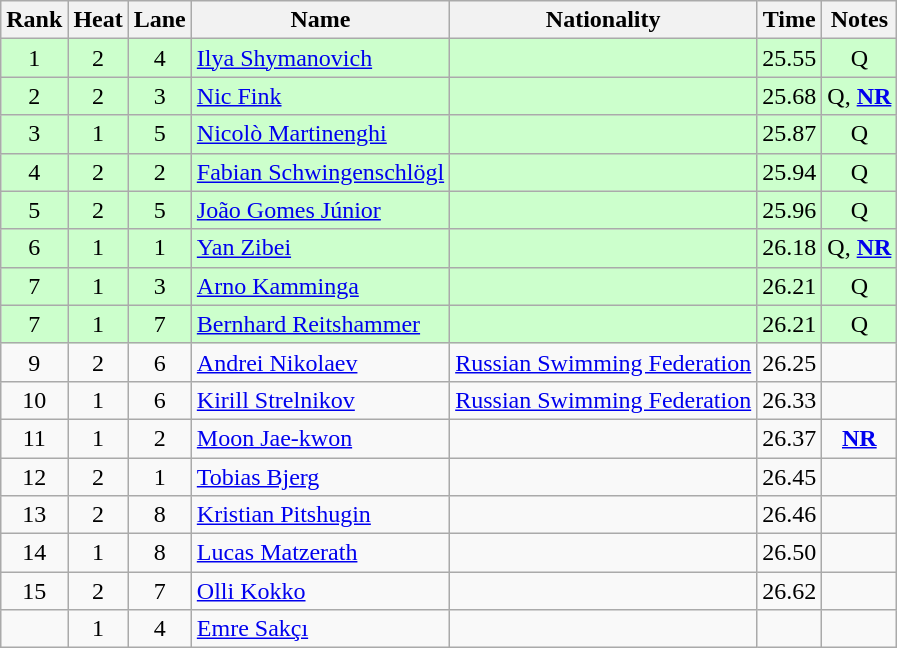<table class="wikitable sortable" style="text-align:center">
<tr>
<th>Rank</th>
<th>Heat</th>
<th>Lane</th>
<th>Name</th>
<th>Nationality</th>
<th>Time</th>
<th>Notes</th>
</tr>
<tr bgcolor=ccffcc>
<td>1</td>
<td>2</td>
<td>4</td>
<td align=left><a href='#'>Ilya  Shymanovich</a></td>
<td align=left></td>
<td>25.55</td>
<td>Q</td>
</tr>
<tr bgcolor=ccffcc>
<td>2</td>
<td>2</td>
<td>3</td>
<td align=left><a href='#'>Nic Fink</a></td>
<td align=left></td>
<td>25.68</td>
<td>Q, <strong><a href='#'>NR</a></strong></td>
</tr>
<tr bgcolor=ccffcc>
<td>3</td>
<td>1</td>
<td>5</td>
<td align=left><a href='#'>Nicolò Martinenghi</a></td>
<td align=left></td>
<td>25.87</td>
<td>Q</td>
</tr>
<tr bgcolor=ccffcc>
<td>4</td>
<td>2</td>
<td>2</td>
<td align=left><a href='#'>Fabian Schwingenschlögl</a></td>
<td align=left></td>
<td>25.94</td>
<td>Q</td>
</tr>
<tr bgcolor=ccffcc>
<td>5</td>
<td>2</td>
<td>5</td>
<td align=left><a href='#'>João Gomes Júnior</a></td>
<td align=left></td>
<td>25.96</td>
<td>Q</td>
</tr>
<tr bgcolor=ccffcc>
<td>6</td>
<td>1</td>
<td>1</td>
<td align=left><a href='#'>Yan Zibei</a></td>
<td align=left></td>
<td>26.18</td>
<td>Q, <strong><a href='#'>NR</a></strong></td>
</tr>
<tr bgcolor=ccffcc>
<td>7</td>
<td>1</td>
<td>3</td>
<td align=left><a href='#'>Arno Kamminga</a></td>
<td align=left></td>
<td>26.21</td>
<td>Q</td>
</tr>
<tr bgcolor=ccffcc>
<td>7</td>
<td>1</td>
<td>7</td>
<td align=left><a href='#'>Bernhard Reitshammer</a></td>
<td align=left></td>
<td>26.21</td>
<td>Q</td>
</tr>
<tr>
<td>9</td>
<td>2</td>
<td>6</td>
<td align=left><a href='#'>Andrei Nikolaev</a></td>
<td align=left><a href='#'>Russian Swimming Federation</a></td>
<td>26.25</td>
<td></td>
</tr>
<tr>
<td>10</td>
<td>1</td>
<td>6</td>
<td align=left><a href='#'>Kirill Strelnikov</a></td>
<td align=left><a href='#'>Russian Swimming Federation</a></td>
<td>26.33</td>
<td></td>
</tr>
<tr>
<td>11</td>
<td>1</td>
<td>2</td>
<td align=left><a href='#'>Moon Jae-kwon</a></td>
<td align=left></td>
<td>26.37</td>
<td><strong><a href='#'>NR</a></strong></td>
</tr>
<tr>
<td>12</td>
<td>2</td>
<td>1</td>
<td align=left><a href='#'>Tobias Bjerg</a></td>
<td align=left></td>
<td>26.45</td>
<td></td>
</tr>
<tr>
<td>13</td>
<td>2</td>
<td>8</td>
<td align=left><a href='#'>Kristian Pitshugin</a></td>
<td align=left></td>
<td>26.46</td>
<td></td>
</tr>
<tr>
<td>14</td>
<td>1</td>
<td>8</td>
<td align=left><a href='#'>Lucas Matzerath</a></td>
<td align=left></td>
<td>26.50</td>
<td></td>
</tr>
<tr>
<td>15</td>
<td>2</td>
<td>7</td>
<td align=left><a href='#'>Olli Kokko</a></td>
<td align=left></td>
<td>26.62</td>
<td></td>
</tr>
<tr>
<td></td>
<td>1</td>
<td>4</td>
<td align=left><a href='#'>Emre Sakçı</a></td>
<td align=left></td>
<td></td>
<td></td>
</tr>
</table>
